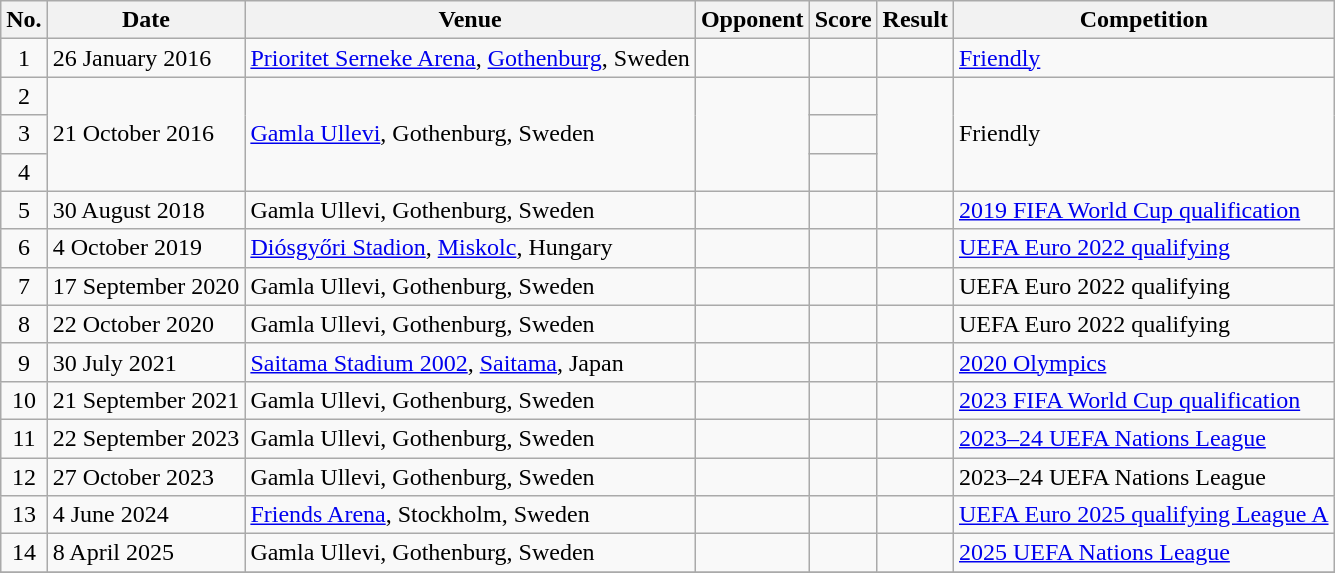<table class="wikitable sortable">
<tr>
<th scope="col">No.</th>
<th scope="col">Date</th>
<th scope="col">Venue</th>
<th scope="col">Opponent</th>
<th scope="col">Score</th>
<th scope="col">Result</th>
<th scope="col">Competition</th>
</tr>
<tr>
<td style="text-align:center">1</td>
<td>26 January 2016</td>
<td><a href='#'>Prioritet Serneke Arena</a>, <a href='#'>Gothenburg</a>, Sweden</td>
<td></td>
<td style="text-align:center"></td>
<td style="text-align:center"></td>
<td><a href='#'>Friendly</a></td>
</tr>
<tr>
<td style="text-align:center">2</td>
<td rowspan="3">21 October 2016</td>
<td rowspan="3"><a href='#'>Gamla Ullevi</a>, Gothenburg, Sweden</td>
<td rowspan="3"></td>
<td style="text-align:center"></td>
<td rowspan="3" style="text-align:center"></td>
<td rowspan="3">Friendly</td>
</tr>
<tr>
<td style="text-align:center">3</td>
<td style="text-align:center"></td>
</tr>
<tr>
<td style="text-align:center">4</td>
<td style="text-align:center"></td>
</tr>
<tr>
<td style="text-align:center">5</td>
<td>30 August 2018</td>
<td>Gamla Ullevi, Gothenburg, Sweden</td>
<td></td>
<td style="text-align:center"></td>
<td style="text-align:center"></td>
<td><a href='#'>2019 FIFA World Cup qualification</a></td>
</tr>
<tr>
<td style="text-align:center">6</td>
<td>4 October 2019</td>
<td><a href='#'>Diósgyőri Stadion</a>, <a href='#'>Miskolc</a>, Hungary</td>
<td></td>
<td style="text-align:center"></td>
<td style="text-align:center"></td>
<td><a href='#'>UEFA Euro 2022 qualifying</a></td>
</tr>
<tr>
<td style="text-align:center">7</td>
<td>17 September 2020</td>
<td>Gamla Ullevi, Gothenburg, Sweden</td>
<td></td>
<td style="text-align:center"></td>
<td style="text-align:center"></td>
<td>UEFA Euro 2022 qualifying</td>
</tr>
<tr>
<td style="text-align:center">8</td>
<td>22 October 2020</td>
<td>Gamla Ullevi, Gothenburg, Sweden</td>
<td></td>
<td style="text-align:center"></td>
<td style="text-align:center"></td>
<td>UEFA Euro 2022 qualifying</td>
</tr>
<tr>
<td style="text-align:center">9</td>
<td>30 July 2021</td>
<td><a href='#'>Saitama Stadium 2002</a>, <a href='#'>Saitama</a>, Japan</td>
<td></td>
<td style="text-align:center"></td>
<td style="text-align:center"></td>
<td><a href='#'>2020 Olympics</a></td>
</tr>
<tr>
<td style="text-align:center">10</td>
<td>21 September 2021</td>
<td>Gamla Ullevi, Gothenburg, Sweden</td>
<td></td>
<td style="text-align:center"></td>
<td style="text-align:center"></td>
<td><a href='#'>2023 FIFA World Cup qualification</a></td>
</tr>
<tr>
<td style="text-align:center">11</td>
<td>22 September 2023</td>
<td>Gamla Ullevi, Gothenburg, Sweden</td>
<td></td>
<td style="text-align:center"></td>
<td style="text-align:center"></td>
<td><a href='#'>2023–24 UEFA Nations League</a></td>
</tr>
<tr>
<td style="text-align:center">12</td>
<td>27 October 2023</td>
<td>Gamla Ullevi, Gothenburg, Sweden</td>
<td></td>
<td style="text-align:center"></td>
<td style="text-align:center"></td>
<td>2023–24 UEFA Nations League</td>
</tr>
<tr>
<td style="text-align:center">13</td>
<td>4 June 2024</td>
<td><a href='#'>Friends Arena</a>, Stockholm, Sweden</td>
<td></td>
<td style="text-align:center"></td>
<td style="text-align:center"></td>
<td><a href='#'>UEFA Euro 2025 qualifying League A</a></td>
</tr>
<tr>
<td style="text-align:center">14</td>
<td>8 April 2025</td>
<td>Gamla Ullevi, Gothenburg, Sweden</td>
<td></td>
<td style="text-align:center"></td>
<td style="text-align:center"></td>
<td><a href='#'>2025 UEFA Nations League</a></td>
</tr>
<tr>
</tr>
</table>
